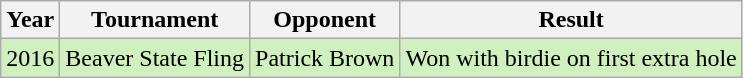<table class="wikitable">
<tr>
<th>Year</th>
<th>Tournament</th>
<th>Opponent</th>
<th>Result</th>
</tr>
<tr style="background:#d0f0c0;">
<td>2016</td>
<td>Beaver State Fling</td>
<td>Patrick Brown</td>
<td>Won with birdie on first extra hole </td>
</tr>
</table>
